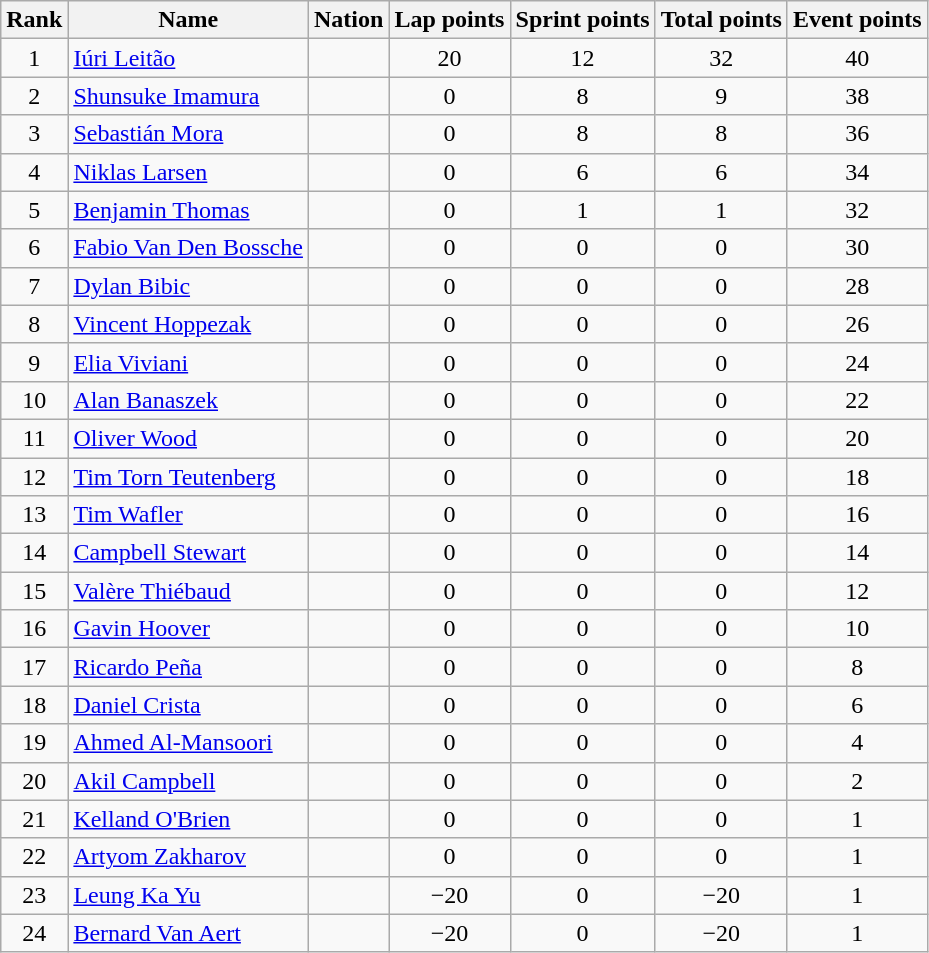<table class="wikitable sortable" style="text-align:center">
<tr>
<th>Rank</th>
<th>Name</th>
<th>Nation</th>
<th>Lap points</th>
<th>Sprint points</th>
<th>Total points</th>
<th>Event points</th>
</tr>
<tr>
<td>1</td>
<td align=left><a href='#'>Iúri Leitão</a></td>
<td align=left></td>
<td>20</td>
<td>12</td>
<td>32</td>
<td>40</td>
</tr>
<tr>
<td>2</td>
<td align="left"><a href='#'>Shunsuke Imamura</a></td>
<td align="left"></td>
<td>0</td>
<td>8</td>
<td>9</td>
<td>38</td>
</tr>
<tr>
<td>3</td>
<td align="left"><a href='#'>Sebastián Mora</a></td>
<td align="left"></td>
<td>0</td>
<td>8</td>
<td>8</td>
<td>36</td>
</tr>
<tr>
<td>4</td>
<td align=left><a href='#'>Niklas Larsen</a></td>
<td align=left></td>
<td>0</td>
<td>6</td>
<td>6</td>
<td>34</td>
</tr>
<tr>
<td>5</td>
<td align=left><a href='#'>Benjamin Thomas</a></td>
<td align=left></td>
<td>0</td>
<td>1</td>
<td>1</td>
<td>32</td>
</tr>
<tr>
<td>6</td>
<td align=left><a href='#'>Fabio Van Den Bossche</a></td>
<td align=left></td>
<td>0</td>
<td>0</td>
<td>0</td>
<td>30</td>
</tr>
<tr>
<td>7</td>
<td align=left><a href='#'>Dylan Bibic</a></td>
<td align=left></td>
<td>0</td>
<td>0</td>
<td>0</td>
<td>28</td>
</tr>
<tr>
<td>8</td>
<td align=left><a href='#'>Vincent Hoppezak</a></td>
<td align=left></td>
<td>0</td>
<td>0</td>
<td>0</td>
<td>26</td>
</tr>
<tr>
<td>9</td>
<td align=left><a href='#'>Elia Viviani</a></td>
<td align=left></td>
<td>0</td>
<td>0</td>
<td>0</td>
<td>24</td>
</tr>
<tr>
<td>10</td>
<td align=left><a href='#'>Alan Banaszek</a></td>
<td align=left></td>
<td>0</td>
<td>0</td>
<td>0</td>
<td>22</td>
</tr>
<tr>
<td>11</td>
<td align=left><a href='#'>Oliver Wood</a></td>
<td align=left></td>
<td>0</td>
<td>0</td>
<td>0</td>
<td>20</td>
</tr>
<tr>
<td>12</td>
<td align=left><a href='#'>Tim Torn Teutenberg</a></td>
<td align=left></td>
<td>0</td>
<td>0</td>
<td>0</td>
<td>18</td>
</tr>
<tr>
<td>13</td>
<td align=left><a href='#'>Tim Wafler</a></td>
<td align=left></td>
<td>0</td>
<td>0</td>
<td>0</td>
<td>16</td>
</tr>
<tr>
<td>14</td>
<td align=left><a href='#'>Campbell Stewart</a></td>
<td align=left></td>
<td>0</td>
<td>0</td>
<td>0</td>
<td>14</td>
</tr>
<tr>
<td>15</td>
<td align=left><a href='#'>Valère Thiébaud</a></td>
<td align=left></td>
<td>0</td>
<td>0</td>
<td>0</td>
<td>12</td>
</tr>
<tr>
<td>16</td>
<td align=left><a href='#'>Gavin Hoover</a></td>
<td align=left></td>
<td>0</td>
<td>0</td>
<td>0</td>
<td>10</td>
</tr>
<tr>
<td>17</td>
<td align=left><a href='#'>Ricardo Peña</a></td>
<td align=left></td>
<td>0</td>
<td>0</td>
<td>0</td>
<td>8</td>
</tr>
<tr>
<td>18</td>
<td align=left><a href='#'>Daniel Crista</a></td>
<td align=left></td>
<td>0</td>
<td>0</td>
<td>0</td>
<td>6</td>
</tr>
<tr>
<td>19</td>
<td align=left><a href='#'>Ahmed Al-Mansoori</a></td>
<td align=left></td>
<td>0</td>
<td>0</td>
<td>0</td>
<td>4</td>
</tr>
<tr>
<td>20</td>
<td align=left><a href='#'>Akil Campbell</a></td>
<td align=left></td>
<td>0</td>
<td>0</td>
<td>0</td>
<td>2</td>
</tr>
<tr>
<td>21</td>
<td align=left><a href='#'>Kelland O'Brien</a></td>
<td align=left></td>
<td>0</td>
<td>0</td>
<td>0</td>
<td>1</td>
</tr>
<tr>
<td>22</td>
<td align=left><a href='#'>Artyom Zakharov</a></td>
<td align=left></td>
<td>0</td>
<td>0</td>
<td>0</td>
<td>1</td>
</tr>
<tr>
<td>23</td>
<td align=left><a href='#'>Leung Ka Yu</a></td>
<td align=left></td>
<td>−20</td>
<td>0</td>
<td>−20</td>
<td>1</td>
</tr>
<tr>
<td>24</td>
<td align=left><a href='#'>Bernard Van Aert</a></td>
<td align=left></td>
<td>−20</td>
<td>0</td>
<td>−20</td>
<td>1</td>
</tr>
</table>
